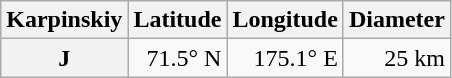<table class="wikitable" style="text-align: right;">
<tr>
<th scope="col">Karpinskiy</th>
<th scope="col">Latitude</th>
<th scope="col">Longitude</th>
<th scope="col">Diameter</th>
</tr>
<tr>
<th scope="row">J</th>
<td>71.5° N</td>
<td>175.1° E</td>
<td>25 km</td>
</tr>
</table>
